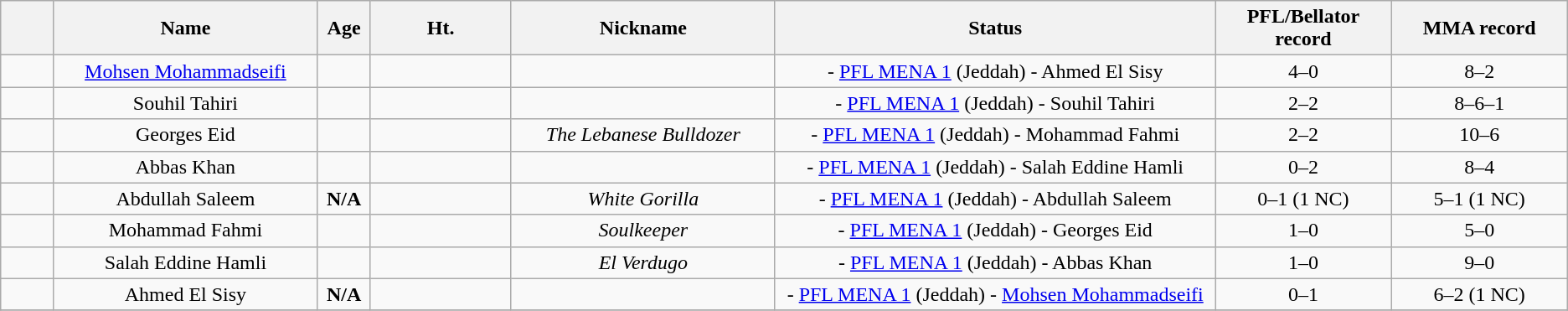<table class="wikitable sortable" style="text-align:center;">
<tr>
<th width=3%></th>
<th width=15%>Name</th>
<th width=3%>Age</th>
<th width=8%>Ht.</th>
<th width="15%">Nickname</th>
<th width=25%>Status</th>
<th width="10%">PFL/Bellator record</th>
<th width=10%>MMA record</th>
</tr>
<tr>
<td></td>
<td><a href='#'>Mohsen Mohammadseifi</a></td>
<td></td>
<td></td>
<td></td>
<td> - <a href='#'>PFL MENA 1</a> (Jeddah) - Ahmed El Sisy</td>
<td>4–0</td>
<td>8–2</td>
</tr>
<tr>
<td></td>
<td>Souhil Tahiri</td>
<td></td>
<td></td>
<td></td>
<td> - <a href='#'>PFL MENA 1</a> (Jeddah) - Souhil Tahiri</td>
<td>2–2</td>
<td>8–6–1</td>
</tr>
<tr>
<td></td>
<td>Georges Eid</td>
<td></td>
<td></td>
<td><em>The Lebanese Bulldozer </em></td>
<td> - <a href='#'>PFL MENA 1</a> (Jeddah) - Mohammad Fahmi</td>
<td>2–2</td>
<td>10–6</td>
</tr>
<tr>
<td></td>
<td>Abbas Khan</td>
<td></td>
<td></td>
<td></td>
<td> - <a href='#'>PFL MENA 1</a> (Jeddah) - Salah Eddine Hamli</td>
<td>0–2</td>
<td>8–4</td>
</tr>
<tr>
<td></td>
<td>Abdullah Saleem</td>
<td><strong>N/A</strong></td>
<td></td>
<td><em>White Gorilla</em></td>
<td> - <a href='#'>PFL MENA 1</a> (Jeddah) - Abdullah Saleem</td>
<td>0–1 (1 NC)</td>
<td>5–1 (1 NC)</td>
</tr>
<tr>
<td></td>
<td>Mohammad Fahmi</td>
<td></td>
<td></td>
<td><em>Soulkeeper</em></td>
<td> - <a href='#'>PFL MENA 1</a> (Jeddah) - Georges Eid</td>
<td>1–0</td>
<td>5–0</td>
</tr>
<tr>
<td></td>
<td>Salah Eddine Hamli</td>
<td></td>
<td></td>
<td><em>El Verdugo</em></td>
<td> - <a href='#'>PFL MENA 1</a> (Jeddah) - Abbas Khan</td>
<td>1–0</td>
<td>9–0</td>
</tr>
<tr>
<td></td>
<td>Ahmed El Sisy</td>
<td><strong>N/A</strong></td>
<td></td>
<td></td>
<td> - <a href='#'>PFL MENA 1</a> (Jeddah) - <a href='#'>Mohsen Mohammadseifi</a></td>
<td>0–1</td>
<td>6–2 (1 NC)</td>
</tr>
<tr>
</tr>
</table>
